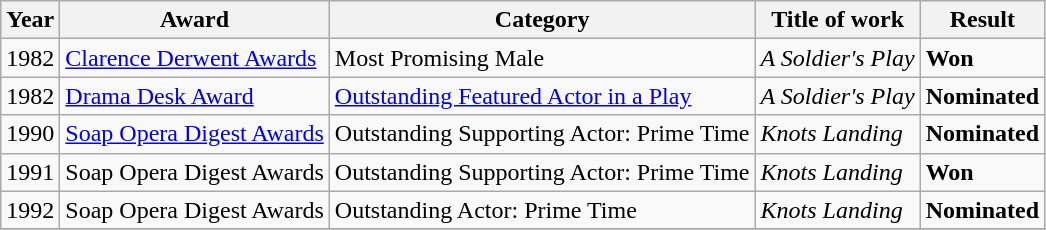<table class="wikitable sortable">
<tr>
<th>Year</th>
<th>Award</th>
<th>Category</th>
<th>Title of work</th>
<th>Result</th>
</tr>
<tr>
<td>1982</td>
<td><a href='#'>Clarence Derwent Awards</a></td>
<td>Most Promising Male</td>
<td><em>A Soldier's Play</em></td>
<td><strong>Won</strong></td>
</tr>
<tr>
<td>1982</td>
<td><a href='#'>Drama Desk Award</a></td>
<td><a href='#'>Outstanding Featured Actor in a Play</a></td>
<td><em>A Soldier's Play</em></td>
<td><strong>Nominated</strong></td>
</tr>
<tr>
<td>1990</td>
<td><a href='#'>Soap Opera Digest Awards</a></td>
<td>Outstanding Supporting Actor: Prime Time</td>
<td><em>Knots Landing</em></td>
<td><strong>Nominated</strong></td>
</tr>
<tr>
<td>1991</td>
<td>Soap Opera Digest Awards</td>
<td>Outstanding Supporting Actor: Prime Time</td>
<td><em>Knots Landing</em></td>
<td><strong>Won</strong></td>
</tr>
<tr>
<td>1992</td>
<td>Soap Opera Digest Awards</td>
<td>Outstanding Actor: Prime Time</td>
<td><em>Knots Landing</em></td>
<td><strong>Nominated</strong></td>
</tr>
<tr>
</tr>
</table>
